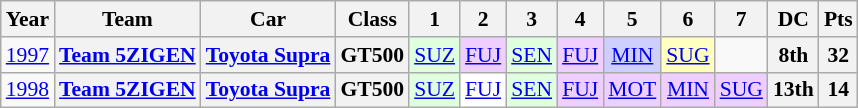<table class="wikitable" style="text-align:center; font-size:90%">
<tr>
<th>Year</th>
<th>Team</th>
<th>Car</th>
<th>Class</th>
<th>1</th>
<th>2</th>
<th>3</th>
<th>4</th>
<th>5</th>
<th>6</th>
<th>7</th>
<th>DC</th>
<th>Pts</th>
</tr>
<tr>
<td><a href='#'>1997</a></td>
<th><a href='#'>Team 5ZIGEN</a></th>
<th><a href='#'>Toyota Supra</a></th>
<th>GT500</th>
<td style="background:#DFFFDF;"><a href='#'>SUZ</a><br></td>
<td style="background:#EFCFFF;"><a href='#'>FUJ</a><br></td>
<td style="background:#DFFFDF;"><a href='#'>SEN</a><br></td>
<td style="background:#EFCFFF;"><a href='#'>FUJ</a><br></td>
<td style="background:#CFCFFF;"><a href='#'>MIN</a><br></td>
<td style="background:#FFFFBF;"><a href='#'>SUG</a><br></td>
<td></td>
<th>8th</th>
<th>32</th>
</tr>
<tr>
<td><a href='#'>1998</a></td>
<th><a href='#'>Team 5ZIGEN</a></th>
<th><a href='#'>Toyota Supra</a></th>
<th>GT500</th>
<td style="background:#DFFFDF;"><a href='#'>SUZ</a><br></td>
<td style="background:#FFFFFF;"><a href='#'>FUJ</a><br></td>
<td style="background:#DFFFDF;"><a href='#'>SEN</a><br></td>
<td style="background:#EFCFFF;"><a href='#'>FUJ</a><br></td>
<td style="background:#EFCFFF;"><a href='#'>MOT</a><br></td>
<td style="background:#EFCFFF;"><a href='#'>MIN</a><br></td>
<td style="background:#EFCFFF;"><a href='#'>SUG</a><br></td>
<th>13th</th>
<th>14</th>
</tr>
</table>
